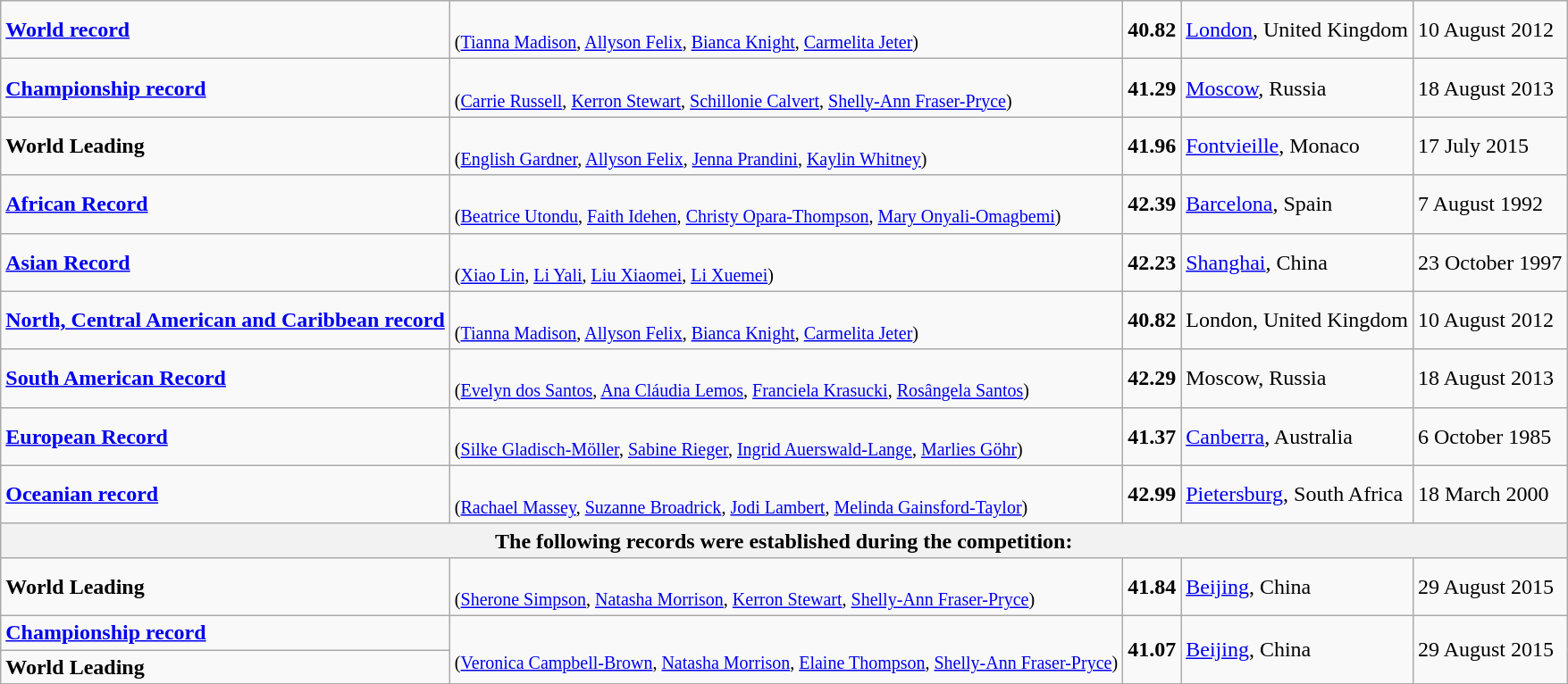<table class="wikitable">
<tr>
<td><strong><a href='#'>World record</a></strong></td>
<td><br><small>(<a href='#'>Tianna Madison</a>, <a href='#'>Allyson Felix</a>, <a href='#'>Bianca Knight</a>, <a href='#'>Carmelita Jeter</a>)</small></td>
<td><strong>40.82</strong></td>
<td><a href='#'>London</a>, United Kingdom</td>
<td>10 August 2012</td>
</tr>
<tr>
<td><strong><a href='#'>Championship record</a></strong></td>
<td><br><small>(<a href='#'>Carrie Russell</a>, <a href='#'>Kerron Stewart</a>, <a href='#'>Schillonie Calvert</a>, <a href='#'>Shelly-Ann Fraser-Pryce</a>)</small></td>
<td><strong>41.29</strong></td>
<td><a href='#'>Moscow</a>, Russia</td>
<td>18 August 2013</td>
</tr>
<tr>
<td><strong>World Leading</strong></td>
<td><br><small>(<a href='#'>English Gardner</a>, <a href='#'>Allyson Felix</a>, <a href='#'>Jenna Prandini</a>, <a href='#'>Kaylin Whitney</a>)</small></td>
<td><strong>41.96 </strong></td>
<td><a href='#'>Fontvieille</a>, Monaco</td>
<td>17 July 2015</td>
</tr>
<tr>
<td><strong><a href='#'>African Record</a></strong></td>
<td><br><small>(<a href='#'>Beatrice Utondu</a>, <a href='#'>Faith Idehen</a>, <a href='#'>Christy Opara-Thompson</a>, <a href='#'>Mary Onyali-Omagbemi</a>)</small></td>
<td><strong>42.39</strong></td>
<td><a href='#'>Barcelona</a>, Spain</td>
<td>7 August 1992</td>
</tr>
<tr>
<td><strong><a href='#'>Asian Record</a></strong></td>
<td><br><small>(<a href='#'>Xiao Lin</a>, <a href='#'>Li Yali</a>, <a href='#'>Liu Xiaomei</a>, <a href='#'>Li Xuemei</a>)</small></td>
<td><strong>42.23</strong></td>
<td><a href='#'>Shanghai</a>, China</td>
<td>23 October 1997</td>
</tr>
<tr>
<td><strong><a href='#'>North, Central American and Caribbean record</a></strong></td>
<td><br><small>(<a href='#'>Tianna Madison</a>, <a href='#'>Allyson Felix</a>, <a href='#'>Bianca Knight</a>, <a href='#'>Carmelita Jeter</a>)</small></td>
<td><strong>40.82</strong></td>
<td>London, United Kingdom</td>
<td>10 August 2012</td>
</tr>
<tr>
<td><strong><a href='#'>South American Record</a></strong></td>
<td><br><small>(<a href='#'>Evelyn dos Santos</a>, <a href='#'>Ana Cláudia Lemos</a>, <a href='#'>Franciela Krasucki</a>, <a href='#'>Rosângela Santos</a>)</small></td>
<td><strong>42.29</strong></td>
<td>Moscow, Russia</td>
<td>18 August 2013</td>
</tr>
<tr>
<td><strong><a href='#'>European Record</a></strong></td>
<td><br><small>(<a href='#'>Silke Gladisch-Möller</a>, <a href='#'>Sabine Rieger</a>, <a href='#'>Ingrid Auerswald-Lange</a>, <a href='#'>Marlies Göhr</a>)</small></td>
<td><strong>41.37</strong></td>
<td><a href='#'>Canberra</a>, Australia</td>
<td>6 October 1985</td>
</tr>
<tr>
<td><strong><a href='#'>Oceanian record</a></strong></td>
<td><br><small>(<a href='#'>Rachael Massey</a>, <a href='#'>Suzanne Broadrick</a>, <a href='#'>Jodi Lambert</a>, <a href='#'>Melinda Gainsford-Taylor</a>)</small></td>
<td><strong>42.99</strong></td>
<td><a href='#'>Pietersburg</a>, South Africa</td>
<td>18 March 2000</td>
</tr>
<tr>
<th colspan=5>The following records were established during the competition:</th>
</tr>
<tr>
<td><strong>World Leading</strong></td>
<td> <br><small>(<a href='#'>Sherone Simpson</a>, <a href='#'>Natasha Morrison</a>, <a href='#'>Kerron Stewart</a>, <a href='#'>Shelly-Ann Fraser-Pryce</a>)</small></td>
<td><strong>41.84</strong></td>
<td><a href='#'>Beijing</a>, China</td>
<td>29 August 2015</td>
</tr>
<tr>
<td><strong><a href='#'>Championship record</a></strong></td>
<td rowspan=2> <br><small>(<a href='#'>Veronica Campbell-Brown</a>, <a href='#'>Natasha Morrison</a>, <a href='#'>Elaine Thompson</a>, <a href='#'>Shelly-Ann Fraser-Pryce</a>)</small></td>
<td rowspan=2><strong>41.07</strong></td>
<td rowspan=2><a href='#'>Beijing</a>, China</td>
<td rowspan=2>29 August 2015</td>
</tr>
<tr>
<td><strong>World Leading</strong></td>
</tr>
</table>
